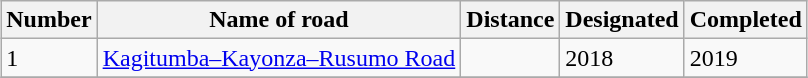<table class="wikitable sortable" style="margin: 0.5em auto">
<tr>
<th>Number</th>
<th>Name of road</th>
<th>Distance</th>
<th>Designated</th>
<th>Completed</th>
</tr>
<tr>
<td>1</td>
<td><a href='#'>Kagitumba–Kayonza–Rusumo Road</a></td>
<td></td>
<td>2018</td>
<td>2019</td>
</tr>
<tr>
</tr>
</table>
